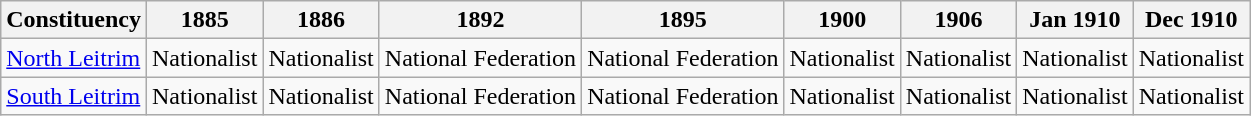<table class="wikitable sortable">
<tr>
<th>Constituency</th>
<th>1885</th>
<th>1886</th>
<th>1892</th>
<th>1895</th>
<th>1900</th>
<th>1906</th>
<th>Jan 1910</th>
<th>Dec 1910</th>
</tr>
<tr>
<td><a href='#'>North Leitrim</a></td>
<td bgcolor=>Nationalist</td>
<td bgcolor=>Nationalist</td>
<td bgcolor=>National Federation</td>
<td bgcolor=>National Federation</td>
<td bgcolor=>Nationalist</td>
<td bgcolor=>Nationalist</td>
<td bgcolor=>Nationalist</td>
<td bgcolor=>Nationalist</td>
</tr>
<tr>
<td><a href='#'>South Leitrim</a></td>
<td bgcolor=>Nationalist</td>
<td bgcolor=>Nationalist</td>
<td bgcolor=>National Federation</td>
<td bgcolor=>National Federation</td>
<td bgcolor=>Nationalist</td>
<td bgcolor=>Nationalist</td>
<td bgcolor=>Nationalist</td>
<td bgcolor=>Nationalist</td>
</tr>
</table>
